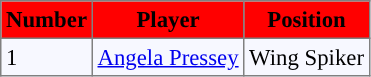<table bgcolor="#f7f8ff" cellpadding="3" cellspacing="0" border="1" style="font-size: 95%; border: gray solid 1px; border-collapse: collapse;">
<tr bgcolor="#ff0000">
<td align=center><strong>Number</strong></td>
<td align=center><strong>Player</strong></td>
<td align=center><strong>Position</strong></td>
</tr>
<tr align="left">
<td>1</td>
<td> <a href='#'>Angela Pressey</a></td>
<td>Wing Spiker</td>
</tr>
</table>
